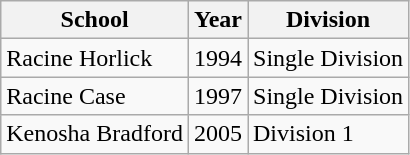<table class="wikitable">
<tr>
<th>School</th>
<th>Year</th>
<th>Division</th>
</tr>
<tr>
<td>Racine Horlick</td>
<td>1994</td>
<td>Single Division</td>
</tr>
<tr>
<td>Racine Case</td>
<td>1997</td>
<td>Single Division</td>
</tr>
<tr>
<td>Kenosha Bradford</td>
<td>2005</td>
<td>Division 1</td>
</tr>
</table>
